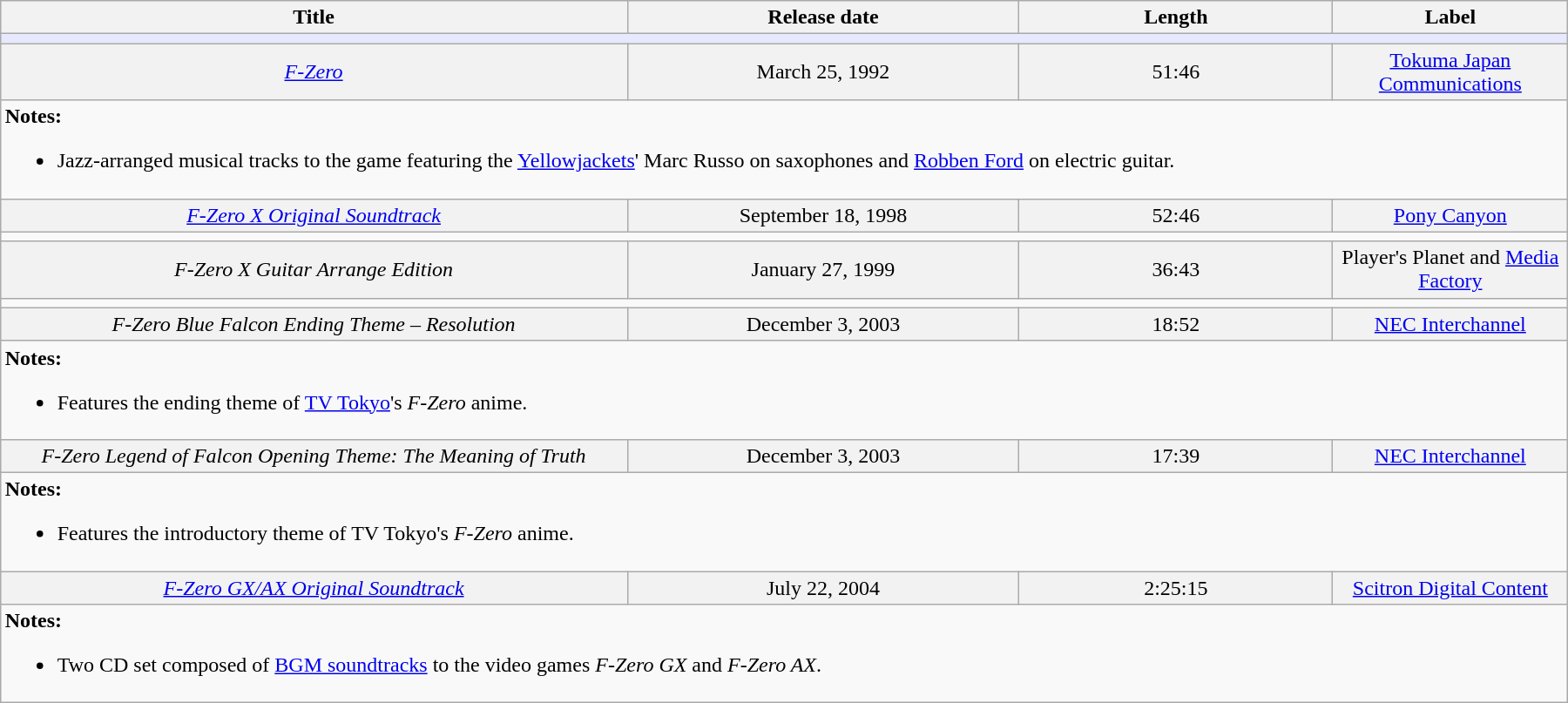<table class="wikitable" style="margin:1em auto; width:95%;">
<tr style="text-align: center;">
<th colspan="2" width="40%">Title</th>
<th colspan="1" width="25%">Release date</th>
<th colspan="1" width="20%">Length</th>
<th colspan="1" width="45%">Label</th>
</tr>
<tr>
<td colspan="5" style="background:#e6e9ff;"></td>
</tr>
<tr style="background:#F2F2F2;" align="center">
<td colspan="2"><a href='#'><em>F-Zero</em></a></td>
<td colspan="1">March 25, 1992</td>
<td colspan="1">51:46</td>
<td colspan="1"><a href='#'>Tokuma Japan Communications</a></td>
</tr>
<tr>
<td colspan="5" style="border: none; vertical-align: top;"><strong>Notes:</strong><br><ul><li>Jazz-arranged musical tracks to the game featuring the <a href='#'>Yellowjackets</a>' Marc Russo on saxophones and <a href='#'>Robben Ford</a> on electric guitar.</li></ul></td>
</tr>
<tr style="background:#F2F2F2;" align="center">
<td colspan="2"><a href='#'><em>F-Zero X Original Soundtrack</em></a></td>
<td colspan="1">September 18, 1998</td>
<td colspan="1">52:46</td>
<td colspan="1"><a href='#'>Pony Canyon</a></td>
</tr>
<tr>
<td colspan="5" style="border: none; vertical-align: top;"></td>
</tr>
<tr style="background:#F2F2F2;" align="center">
<td colspan="2"><em>F-Zero X Guitar Arrange Edition</em></td>
<td colspan="1">January 27, 1999</td>
<td colspan="1">36:43</td>
<td colspan="1">Player's Planet and <a href='#'>Media Factory</a></td>
</tr>
<tr>
<td colspan="5" style="border: none; vertical-align: top;"></td>
</tr>
<tr style="background:#F2F2F2;" align="center">
<td colspan="2"><em>F-Zero Blue Falcon Ending Theme – Resolution</em></td>
<td colspan="1">December 3, 2003</td>
<td colspan="1">18:52</td>
<td colspan="1"><a href='#'>NEC Interchannel</a></td>
</tr>
<tr>
<td colspan="5" style="border: none; vertical-align: top;"><strong>Notes:</strong><br><ul><li>Features the ending theme of <a href='#'>TV Tokyo</a>'s <em>F-Zero</em> anime.</li></ul></td>
</tr>
<tr style="background:#F2F2F2;" align="center">
<td colspan="2"><em>F-Zero Legend of Falcon Opening Theme: The Meaning of Truth</em></td>
<td colspan="1">December 3, 2003</td>
<td colspan="1">17:39</td>
<td colspan="1"><a href='#'>NEC Interchannel</a></td>
</tr>
<tr>
<td colspan="5" style="border: none; vertical-align: top;"><strong>Notes:</strong><br><ul><li>Features the introductory theme of TV Tokyo's <em>F-Zero</em> anime.</li></ul></td>
</tr>
<tr style="background:#F2F2F2;" align="center">
<td colspan="2"><em><a href='#'>F-Zero GX/AX Original Soundtrack</a></em></td>
<td colspan="1">July 22, 2004</td>
<td colspan="1">2:25:15</td>
<td colspan="1"><a href='#'>Scitron Digital Content</a></td>
</tr>
<tr>
<td colspan="5" style="border: none; vertical-align: top;"><strong>Notes:</strong><br><ul><li>Two CD set composed of <a href='#'>BGM soundtracks</a> to the video games <em>F-Zero GX</em> and <em>F-Zero AX</em>.</li></ul></td>
</tr>
</table>
